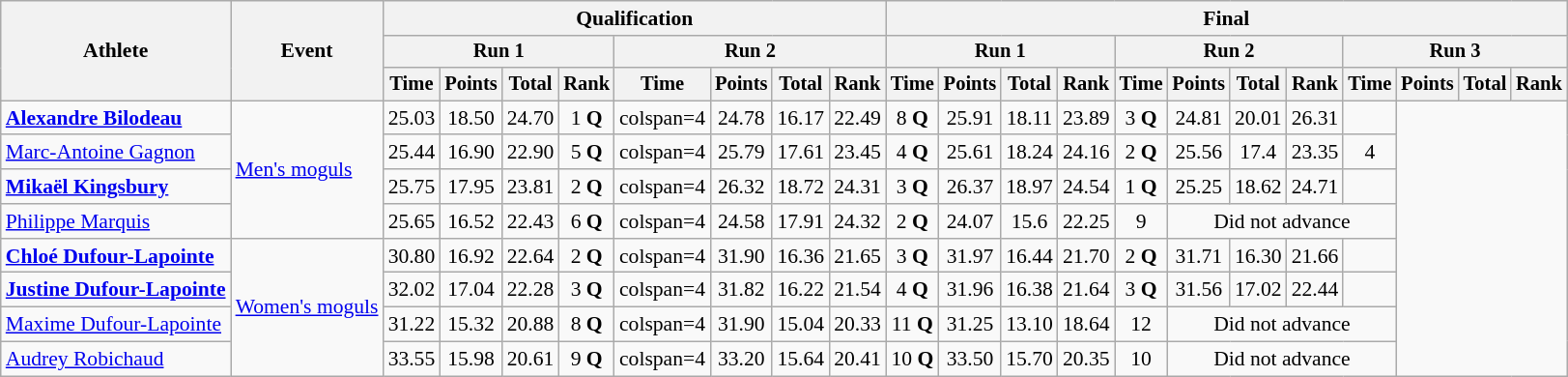<table class="wikitable" style="font-size:90%">
<tr>
<th rowspan=3>Athlete</th>
<th rowspan=3>Event</th>
<th colspan=8>Qualification</th>
<th colspan=12>Final</th>
</tr>
<tr style="font-size:95%">
<th colspan=4>Run 1</th>
<th colspan=4>Run 2</th>
<th colspan=4>Run 1</th>
<th colspan=4>Run 2</th>
<th colspan=4>Run 3</th>
</tr>
<tr style="font-size:95%">
<th>Time</th>
<th>Points</th>
<th>Total</th>
<th>Rank</th>
<th>Time</th>
<th>Points</th>
<th>Total</th>
<th>Rank</th>
<th>Time</th>
<th>Points</th>
<th>Total</th>
<th>Rank</th>
<th>Time</th>
<th>Points</th>
<th>Total</th>
<th>Rank</th>
<th>Time</th>
<th>Points</th>
<th>Total</th>
<th>Rank</th>
</tr>
<tr align=center>
<td align=left><strong><a href='#'>Alexandre Bilodeau</a></strong></td>
<td align=left rowspan="4"><a href='#'>Men's moguls</a></td>
<td>25.03</td>
<td>18.50</td>
<td>24.70</td>
<td>1 <strong>Q</strong></td>
<td>colspan=4 </td>
<td>24.78</td>
<td>16.17</td>
<td>22.49</td>
<td>8 <strong>Q</strong></td>
<td>25.91</td>
<td>18.11</td>
<td>23.89</td>
<td>3 <strong>Q</strong></td>
<td>24.81</td>
<td>20.01</td>
<td>26.31</td>
<td></td>
</tr>
<tr align=center>
<td align=left><a href='#'>Marc-Antoine Gagnon</a></td>
<td>25.44</td>
<td>16.90</td>
<td>22.90</td>
<td>5 <strong>Q</strong></td>
<td>colspan=4 </td>
<td>25.79</td>
<td>17.61</td>
<td>23.45</td>
<td>4 <strong>Q</strong></td>
<td>25.61</td>
<td>18.24</td>
<td>24.16</td>
<td>2 <strong>Q</strong></td>
<td>25.56</td>
<td>17.4</td>
<td>23.35</td>
<td>4</td>
</tr>
<tr align=center>
<td align=left><strong><a href='#'>Mikaël Kingsbury</a></strong></td>
<td>25.75</td>
<td>17.95</td>
<td>23.81</td>
<td>2 <strong>Q</strong></td>
<td>colspan=4 </td>
<td>26.32</td>
<td>18.72</td>
<td>24.31</td>
<td>3 <strong>Q</strong></td>
<td>26.37</td>
<td>18.97</td>
<td>24.54</td>
<td>1 <strong>Q</strong></td>
<td>25.25</td>
<td>18.62</td>
<td>24.71</td>
<td></td>
</tr>
<tr align=center>
<td align=left><a href='#'>Philippe Marquis</a></td>
<td>25.65</td>
<td>16.52</td>
<td>22.43</td>
<td>6 <strong>Q</strong></td>
<td>colspan=4 </td>
<td>24.58</td>
<td>17.91</td>
<td>24.32</td>
<td>2 <strong>Q</strong></td>
<td>24.07</td>
<td>15.6</td>
<td>22.25</td>
<td>9</td>
<td colspan=4>Did not advance</td>
</tr>
<tr align=center>
<td align=left><strong><a href='#'>Chloé Dufour-Lapointe</a></strong></td>
<td align=left rowspan="4"><a href='#'>Women's moguls</a></td>
<td>30.80</td>
<td>16.92</td>
<td>22.64</td>
<td>2 <strong>Q</strong></td>
<td>colspan=4 </td>
<td>31.90</td>
<td>16.36</td>
<td>21.65</td>
<td>3 <strong>Q</strong></td>
<td>31.97</td>
<td>16.44</td>
<td>21.70</td>
<td>2 <strong>Q</strong></td>
<td>31.71</td>
<td>16.30</td>
<td>21.66</td>
<td></td>
</tr>
<tr align=center>
<td align=left><strong><a href='#'>Justine Dufour-Lapointe</a></strong></td>
<td>32.02</td>
<td>17.04</td>
<td>22.28</td>
<td>3 <strong>Q</strong></td>
<td>colspan=4 </td>
<td>31.82</td>
<td>16.22</td>
<td>21.54</td>
<td>4 <strong>Q</strong></td>
<td>31.96</td>
<td>16.38</td>
<td>21.64</td>
<td>3 <strong>Q</strong></td>
<td>31.56</td>
<td>17.02</td>
<td>22.44</td>
<td></td>
</tr>
<tr align=center>
<td align=left><a href='#'>Maxime Dufour-Lapointe</a></td>
<td>31.22</td>
<td>15.32</td>
<td>20.88</td>
<td>8 <strong>Q</strong></td>
<td>colspan=4 </td>
<td>31.90</td>
<td>15.04</td>
<td>20.33</td>
<td>11 <strong>Q</strong></td>
<td>31.25</td>
<td>13.10</td>
<td>18.64</td>
<td>12</td>
<td colspan=4>Did not advance</td>
</tr>
<tr align=center>
<td align=left><a href='#'>Audrey Robichaud</a></td>
<td>33.55</td>
<td>15.98</td>
<td>20.61</td>
<td>9 <strong>Q</strong></td>
<td>colspan=4 </td>
<td>33.20</td>
<td>15.64</td>
<td>20.41</td>
<td>10 <strong>Q</strong></td>
<td>33.50</td>
<td>15.70</td>
<td>20.35</td>
<td>10</td>
<td colspan=4>Did not advance</td>
</tr>
</table>
